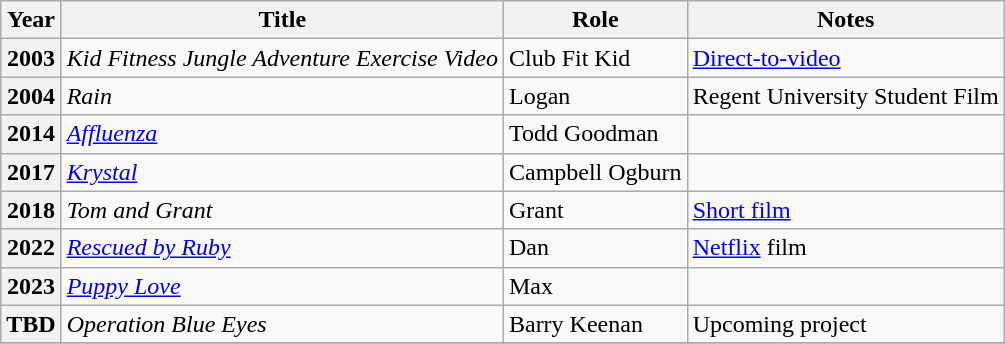<table class="wikitable plainrowheaders sortable">
<tr>
<th scope="col">Year</th>
<th scope="col">Title</th>
<th scope="col">Role</th>
<th scope="col" class="unsortable">Notes</th>
</tr>
<tr>
<th scope="row">2003</th>
<td><em>Kid Fitness Jungle Adventure Exercise Video</em></td>
<td>Club Fit Kid</td>
<td><a href='#'>Direct-to-video</a></td>
</tr>
<tr>
<th scope="row">2004</th>
<td><em>Rain</em></td>
<td>Logan</td>
<td>Regent University Student Film</td>
</tr>
<tr>
<th scope="row">2014</th>
<td><em><a href='#'>Affluenza</a></em></td>
<td>Todd Goodman</td>
<td></td>
</tr>
<tr>
<th scope="row">2017</th>
<td><em><a href='#'>Krystal</a></em></td>
<td>Campbell Ogburn</td>
<td></td>
</tr>
<tr>
<th scope="row">2018</th>
<td><em>Tom and Grant</em></td>
<td>Grant</td>
<td><a href='#'>Short film</a></td>
</tr>
<tr>
<th scope="row">2022</th>
<td><em><a href='#'>Rescued by Ruby</a></em></td>
<td>Dan</td>
<td><a href='#'>Netflix</a> film</td>
</tr>
<tr>
<th scope="row">2023</th>
<td><em><a href='#'>Puppy Love</a></em></td>
<td>Max</td>
<td></td>
</tr>
<tr>
<th scope="row">TBD</th>
<td><em>Operation Blue Eyes</em></td>
<td>Barry Keenan</td>
<td>Upcoming project</td>
</tr>
<tr>
</tr>
</table>
